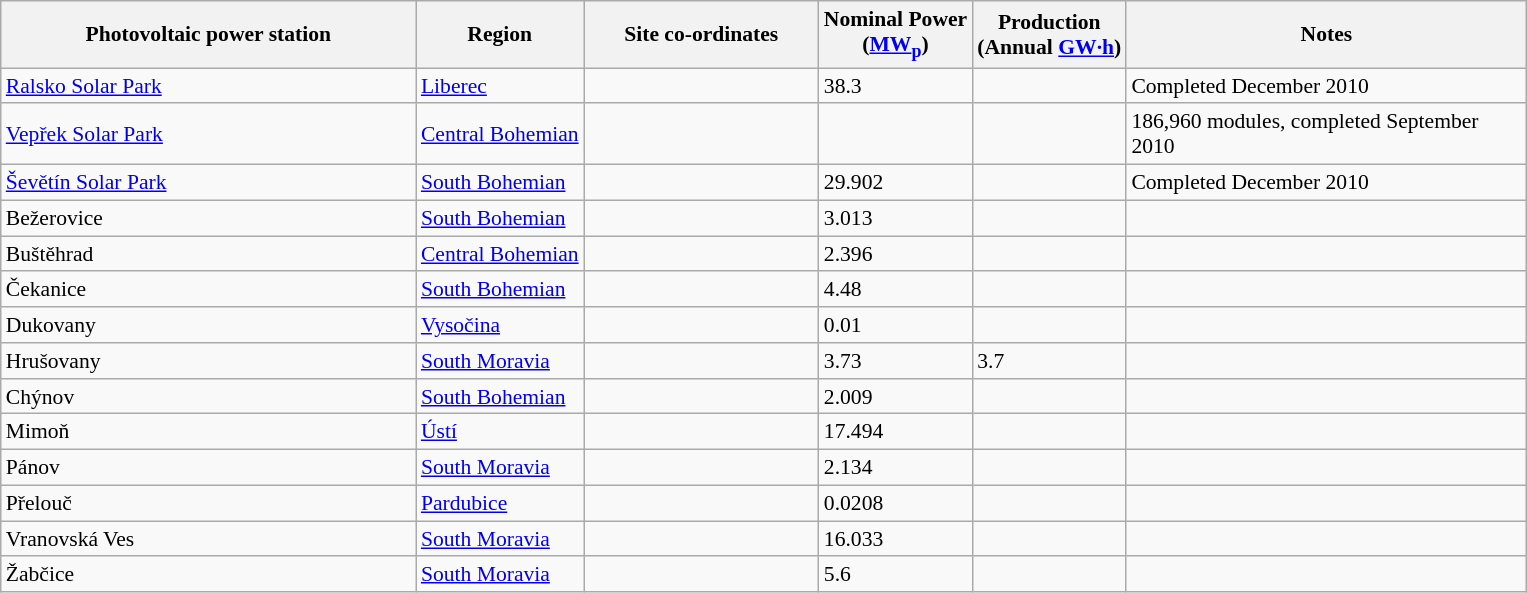<table class="wikitable sortable" style="font-size:90%;">
<tr>
<th scope="col" width="270">Photovoltaic power station</th>
<th scope="col">Region</th>
<th scope="col" width="150">Site co-ordinates</th>
<th scope="col">Nominal Power<br>(<a href='#'>MW<sub>p</sub></a>)</th>
<th scope="col">Production<br>(Annual <a href='#'>GW·h</a>)</th>
<th scope="col" width="260">Notes</th>
</tr>
<tr>
<td><a href='#'>Ralsko Solar Park</a></td>
<td><a href='#'>Liberec</a></td>
<td></td>
<td>38.3</td>
<td></td>
<td>Completed December 2010</td>
</tr>
<tr>
<td><a href='#'>Vepřek Solar Park</a></td>
<td><a href='#'>Central Bohemian</a></td>
<td></td>
<td></td>
<td></td>
<td>186,960 modules, completed September 2010</td>
</tr>
<tr>
<td><a href='#'>Ševětín Solar Park</a></td>
<td><a href='#'>South Bohemian</a></td>
<td></td>
<td>29.902</td>
<td></td>
<td>Completed December 2010</td>
</tr>
<tr>
<td>Bežerovice</td>
<td><a href='#'>South Bohemian</a></td>
<td></td>
<td>3.013</td>
<td></td>
<td></td>
</tr>
<tr>
<td>Buštěhrad</td>
<td><a href='#'>Central Bohemian</a></td>
<td></td>
<td>2.396</td>
<td></td>
<td></td>
</tr>
<tr>
<td>Čekanice</td>
<td><a href='#'>South Bohemian</a></td>
<td></td>
<td>4.48</td>
<td></td>
<td></td>
</tr>
<tr>
<td>Dukovany</td>
<td><a href='#'>Vysočina</a></td>
<td></td>
<td>0.01</td>
<td></td>
<td></td>
</tr>
<tr>
<td>Hrušovany</td>
<td><a href='#'>South Moravia</a></td>
<td></td>
<td>3.73</td>
<td>3.7</td>
<td></td>
</tr>
<tr>
<td>Chýnov</td>
<td><a href='#'>South Bohemian</a></td>
<td></td>
<td>2.009</td>
<td></td>
<td></td>
</tr>
<tr>
<td>Mimoň</td>
<td><a href='#'>Ústí</a></td>
<td></td>
<td>17.494</td>
<td></td>
<td></td>
</tr>
<tr>
<td>Pánov</td>
<td><a href='#'>South Moravia</a></td>
<td></td>
<td>2.134</td>
<td></td>
<td></td>
</tr>
<tr>
<td>Přelouč</td>
<td><a href='#'>Pardubice</a></td>
<td></td>
<td>0.0208</td>
<td></td>
<td></td>
</tr>
<tr>
<td>Vranovská Ves</td>
<td><a href='#'>South Moravia</a></td>
<td></td>
<td>16.033</td>
<td></td>
<td></td>
</tr>
<tr>
<td>Žabčice</td>
<td><a href='#'>South Moravia</a></td>
<td></td>
<td>5.6</td>
<td></td>
<td></td>
</tr>
</table>
